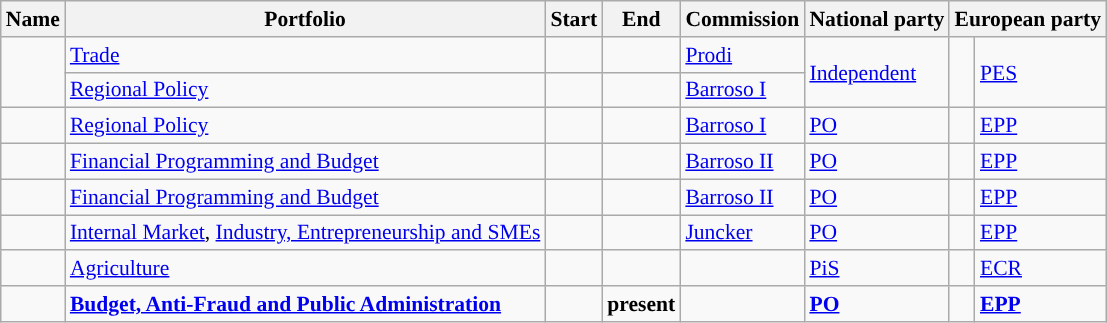<table class="wikitable sortable" style="font-size: 90%;">
<tr>
<th>Name</th>
<th>Portfolio</th>
<th>Start</th>
<th>End</th>
<th>Commission</th>
<th>National party</th>
<th colspan=2>European party</th>
</tr>
<tr>
<td rowspan=2></td>
<td><a href='#'>Trade</a></td>
<td></td>
<td></td>
<td><a href='#'>Prodi</a></td>
<td rowspan=2><a href='#'>Independent</a></td>
<td rowspan=2 style="background:"></td>
<td rowspan=2><a href='#'>PES</a></td>
</tr>
<tr>
<td><a href='#'>Regional Policy</a></td>
<td></td>
<td></td>
<td><a href='#'>Barroso I</a></td>
</tr>
<tr>
<td></td>
<td><a href='#'>Regional Policy</a></td>
<td></td>
<td></td>
<td><a href='#'>Barroso I</a></td>
<td><a href='#'>PO</a></td>
<td style="background:"></td>
<td><a href='#'>EPP</a></td>
</tr>
<tr>
<td></td>
<td><a href='#'>Financial Programming and Budget</a></td>
<td></td>
<td></td>
<td><a href='#'>Barroso II</a></td>
<td><a href='#'>PO</a></td>
<td style="background:"></td>
<td><a href='#'>EPP</a></td>
</tr>
<tr>
<td></td>
<td><a href='#'>Financial Programming and Budget</a></td>
<td></td>
<td></td>
<td><a href='#'>Barroso II</a></td>
<td><a href='#'>PO</a></td>
<td style="background:"></td>
<td><a href='#'>EPP</a></td>
</tr>
<tr>
<td></td>
<td><a href='#'>Internal Market</a>, <a href='#'>Industry, Entrepreneurship and SMEs</a></td>
<td></td>
<td></td>
<td><a href='#'>Juncker</a></td>
<td><a href='#'>PO</a></td>
<td style="background:"></td>
<td><a href='#'>EPP</a></td>
</tr>
<tr>
<td></td>
<td><a href='#'>Agriculture</a></td>
<td></td>
<td></td>
<td></td>
<td><a href='#'>PiS</a></td>
<td style="background:"></td>
<td><a href='#'>ECR</a></td>
</tr>
<tr>
<td><strong></strong></td>
<td><strong><a href='#'>Budget, Anti-Fraud and Public Administration</a></strong></td>
<td><strong></strong></td>
<td><strong>present</strong></td>
<td><strong></strong></td>
<td><strong><a href='#'>PO</a></strong></td>
<td style="background:"></td>
<td><strong><a href='#'>EPP</a></strong></td>
</tr>
</table>
